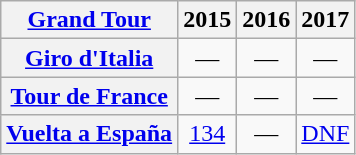<table class="wikitable plainrowheaders">
<tr>
<th scope="col"><a href='#'>Grand Tour</a></th>
<th scope="col">2015</th>
<th scope="col">2016</th>
<th scope="col">2017</th>
</tr>
<tr style="text-align:center;">
<th scope="row"> <a href='#'>Giro d'Italia</a></th>
<td>—</td>
<td>—</td>
<td>—</td>
</tr>
<tr style="text-align:center;">
<th scope="row"> <a href='#'>Tour de France</a></th>
<td>—</td>
<td>—</td>
<td>—</td>
</tr>
<tr style="text-align:center;">
<th scope="row"> <a href='#'>Vuelta a España</a></th>
<td><a href='#'>134</a></td>
<td>—</td>
<td><a href='#'>DNF</a></td>
</tr>
</table>
